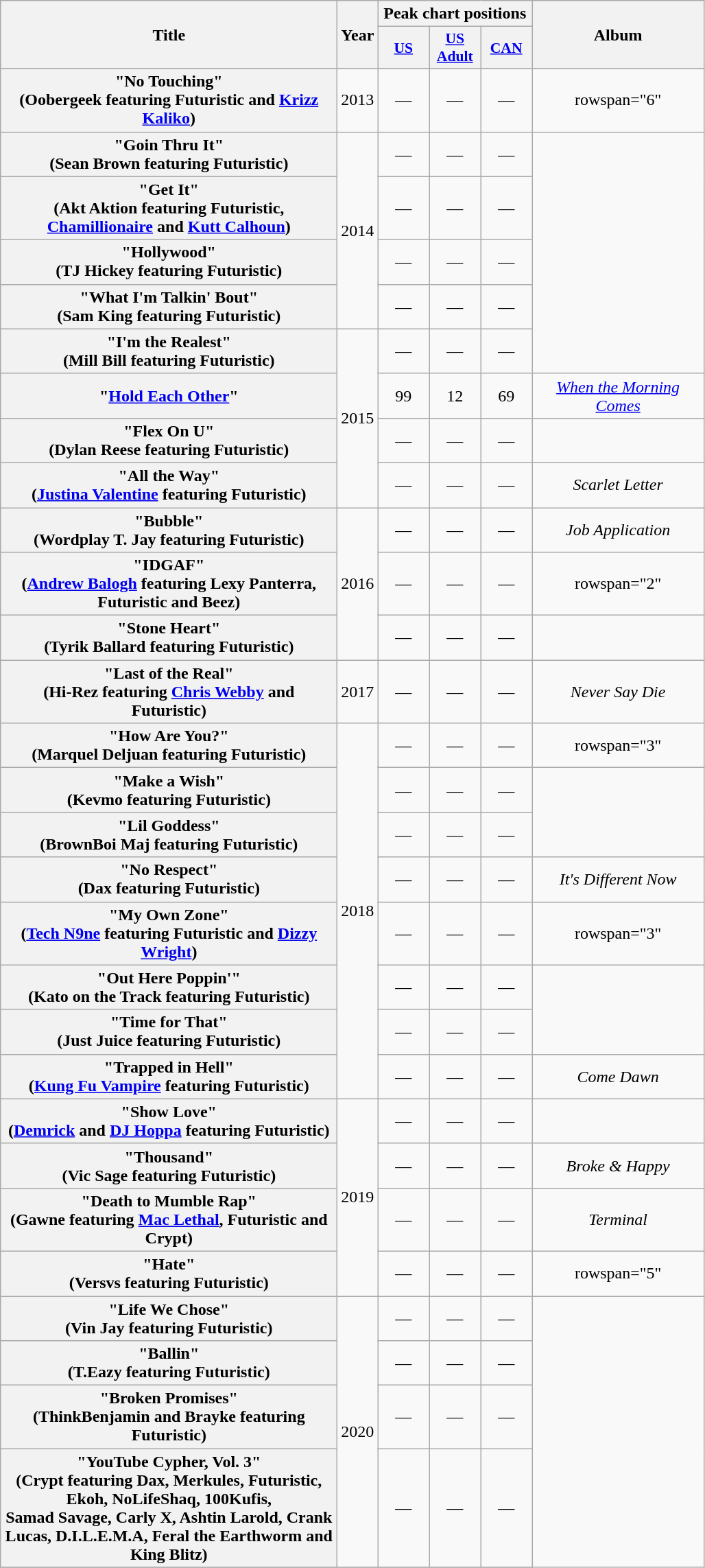<table class="wikitable plainrowheaders" style="text-align:center;">
<tr>
<th scope="col" rowspan="2" style="width:20em;">Title</th>
<th scope="col" rowspan="2" style="width:1em;">Year</th>
<th scope="col" colspan="3">Peak chart positions</th>
<th scope="col" rowspan="2" style="width:10em;">Album</th>
</tr>
<tr>
<th scope="col" style="width:3em;font-size:90%;"><a href='#'>US</a><br></th>
<th scope="col" style="width:3em;font-size:90%;"><a href='#'>US<br>Adult</a><br></th>
<th scope="col" style="width:3em;font-size:90%;"><a href='#'>CAN</a><br></th>
</tr>
<tr>
<th scope="row">"No Touching"<br><span>(Oobergeek featuring Futuristic and <a href='#'>Krizz Kaliko</a>)</span></th>
<td>2013</td>
<td>—</td>
<td>—</td>
<td>—</td>
<td>rowspan="6" </td>
</tr>
<tr>
<th scope="row">"Goin Thru It"<br><span>(Sean Brown featuring Futuristic)</span></th>
<td rowspan="4">2014</td>
<td>—</td>
<td>—</td>
<td>—</td>
</tr>
<tr>
<th scope="row">"Get It"<br><span>(Akt Aktion featuring Futuristic, <a href='#'>Chamillionaire</a> and <a href='#'>Kutt Calhoun</a>)</span></th>
<td>—</td>
<td>—</td>
<td>—</td>
</tr>
<tr>
<th scope="row">"Hollywood"<br><span>(TJ Hickey featuring Futuristic)</span></th>
<td>—</td>
<td>—</td>
<td>—</td>
</tr>
<tr>
<th scope="row">"What I'm Talkin' Bout"<br><span>(Sam King featuring Futuristic)</span></th>
<td>—</td>
<td>—</td>
<td>—</td>
</tr>
<tr>
<th scope="row">"I'm the Realest"<br><span>(Mill Bill featuring Futuristic)</span></th>
<td rowspan="4">2015</td>
<td>—</td>
<td>—</td>
<td>—</td>
</tr>
<tr>
<th scope="row">"<a href='#'>Hold Each Other</a>"<br></th>
<td>99</td>
<td>12</td>
<td>69</td>
<td><em><a href='#'>When the Morning Comes</a></em></td>
</tr>
<tr>
<th scope="row">"Flex On U"<br><span>(Dylan Reese featuring Futuristic)</span></th>
<td>—</td>
<td>—</td>
<td>—</td>
<td></td>
</tr>
<tr>
<th scope="row">"All the Way"<br><span>(<a href='#'>Justina Valentine</a> featuring Futuristic)</span></th>
<td>—</td>
<td>—</td>
<td>—</td>
<td><em>Scarlet Letter</em></td>
</tr>
<tr>
<th scope="row">"Bubble"<br><span>(Wordplay T. Jay featuring Futuristic)</span></th>
<td rowspan="3">2016</td>
<td>—</td>
<td>—</td>
<td>—</td>
<td><em>Job Application</em></td>
</tr>
<tr>
<th scope="row">"IDGAF"<br><span>(<a href='#'>Andrew Balogh</a> featuring Lexy Panterra, Futuristic and Beez)</span></th>
<td>—</td>
<td>—</td>
<td>—</td>
<td>rowspan="2" </td>
</tr>
<tr>
<th scope="row">"Stone Heart"<br><span>(Tyrik Ballard featuring Futuristic)</span></th>
<td>—</td>
<td>—</td>
<td>—</td>
</tr>
<tr>
<th scope="row">"Last of the Real"<br><span>(Hi-Rez featuring <a href='#'>Chris Webby</a> and Futuristic)</span></th>
<td>2017</td>
<td>—</td>
<td>—</td>
<td>—</td>
<td><em>Never Say Die</em></td>
</tr>
<tr>
<th scope="row">"How Are You?"<br><span>(Marquel Deljuan featuring Futuristic)</span></th>
<td rowspan="8">2018</td>
<td>—</td>
<td>—</td>
<td>—</td>
<td>rowspan="3" </td>
</tr>
<tr>
<th scope="row">"Make a Wish"<br><span>(Kevmo featuring Futuristic)</span></th>
<td>—</td>
<td>—</td>
<td>—</td>
</tr>
<tr>
<th scope="row">"Lil Goddess"<br><span>(BrownBoi Maj featuring Futuristic)</span></th>
<td>—</td>
<td>—</td>
<td>—</td>
</tr>
<tr>
<th scope="row">"No Respect"<br><span>(Dax featuring Futuristic)</span></th>
<td>—</td>
<td>—</td>
<td>—</td>
<td><em>It's Different Now</em></td>
</tr>
<tr>
<th scope="row">"My Own Zone"<br><span>(<a href='#'>Tech N9ne</a> featuring Futuristic and <a href='#'>Dizzy Wright</a>)</span></th>
<td>—</td>
<td>—</td>
<td>—</td>
<td>rowspan="3" </td>
</tr>
<tr>
<th scope="row">"Out Here Poppin'"<br><span>(Kato on the Track featuring Futuristic)</span></th>
<td>—</td>
<td>—</td>
<td>—</td>
</tr>
<tr>
<th scope="row">"Time for That"<br><span>(Just Juice featuring Futuristic)</span></th>
<td>—</td>
<td>—</td>
<td>—</td>
</tr>
<tr>
<th scope="row">"Trapped in Hell"<br><span>(<a href='#'>Kung Fu Vampire</a> featuring Futuristic)</span></th>
<td>—</td>
<td>—</td>
<td>—</td>
<td><em>Come Dawn</em></td>
</tr>
<tr>
<th scope="row">"Show Love"<br><span>(<a href='#'>Demrick</a> and <a href='#'>DJ Hoppa</a> featuring Futuristic)</span></th>
<td rowspan="4">2019</td>
<td>—</td>
<td>—</td>
<td>—</td>
<td></td>
</tr>
<tr>
<th scope="row">"Thousand"<br><span>(Vic Sage featuring Futuristic)</span></th>
<td>—</td>
<td>—</td>
<td>—</td>
<td><em>Broke & Happy</em></td>
</tr>
<tr>
<th scope="row">"Death to Mumble Rap"<br><span>(Gawne featuring <a href='#'>Mac Lethal</a>, Futuristic and Crypt)</span></th>
<td>—</td>
<td>—</td>
<td>—</td>
<td><em>Terminal</em></td>
</tr>
<tr>
<th scope="row">"Hate"<br><span>(Versvs featuring Futuristic)</span></th>
<td>—</td>
<td>—</td>
<td>—</td>
<td>rowspan="5" </td>
</tr>
<tr>
<th scope="row">"Life We Chose"<br><span>(Vin Jay featuring Futuristic)</span></th>
<td rowspan="4">2020</td>
<td>—</td>
<td>—</td>
<td>—</td>
</tr>
<tr>
<th scope="row">"Ballin"<br><span>(T.Eazy featuring Futuristic)</span></th>
<td>—</td>
<td>—</td>
<td>—</td>
</tr>
<tr>
<th scope="row">"Broken Promises"<br><span>(ThinkBenjamin and Brayke featuring Futuristic)</span></th>
<td>—</td>
<td>—</td>
<td>—</td>
</tr>
<tr>
<th scope="row">"YouTube Cypher, Vol. 3"<br><span>(Crypt featuring Dax, Merkules, Futuristic, Ekoh, NoLifeShaq, 100Kufis,<br>Samad Savage, Carly X, Ashtin Larold, Crank Lucas, D.I.L.E.M.A, Feral the Earthworm and King Blitz)</span></th>
<td>—</td>
<td>—</td>
<td>—</td>
</tr>
<tr>
</tr>
</table>
